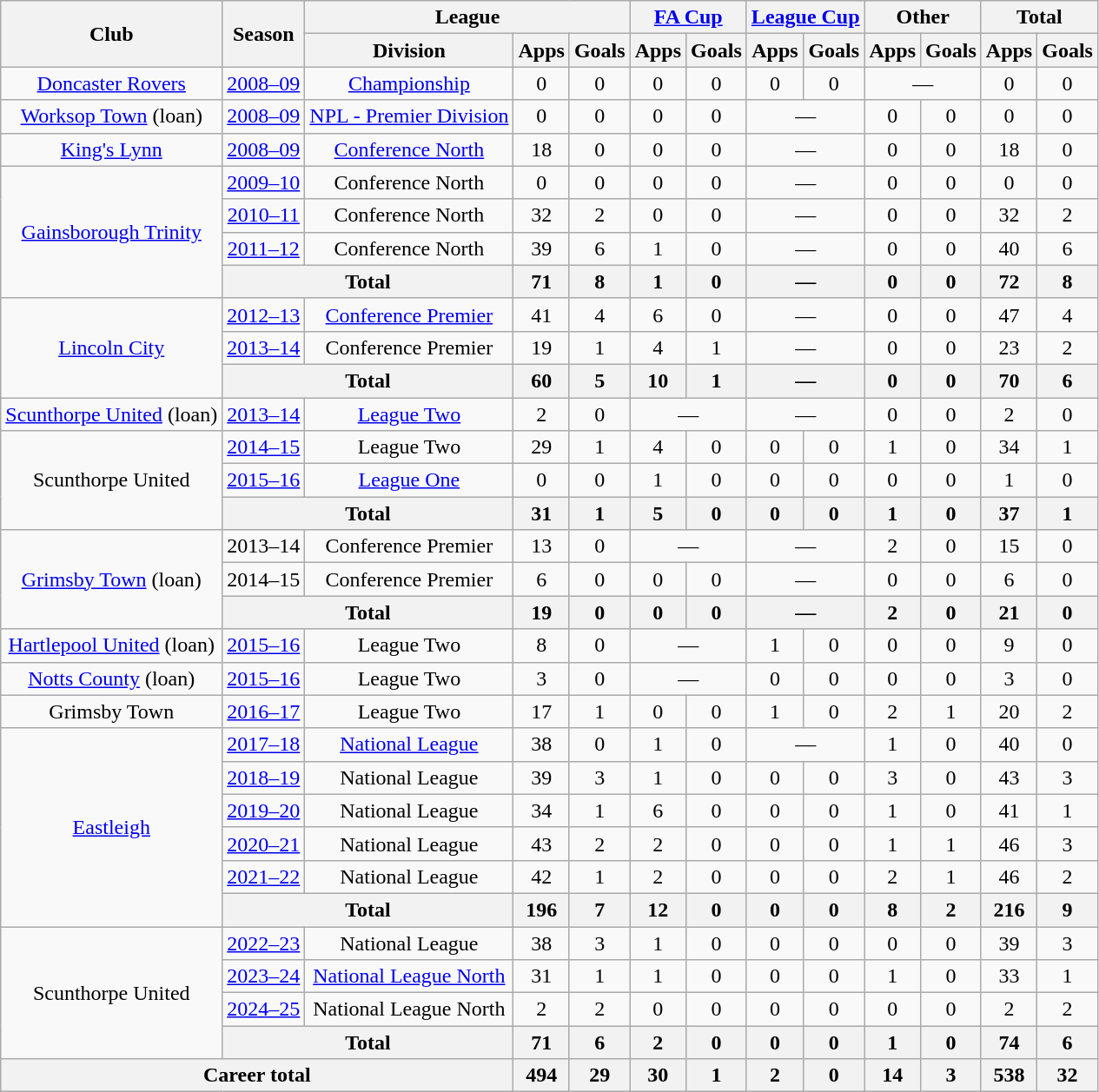<table class="wikitable" style="text-align:center">
<tr>
<th rowspan="2">Club</th>
<th rowspan="2">Season</th>
<th colspan="3">League</th>
<th colspan="2"><a href='#'>FA Cup</a></th>
<th colspan="2"><a href='#'>League Cup</a></th>
<th colspan="2">Other</th>
<th colspan="2">Total</th>
</tr>
<tr>
<th>Division</th>
<th>Apps</th>
<th>Goals</th>
<th>Apps</th>
<th>Goals</th>
<th>Apps</th>
<th>Goals</th>
<th>Apps</th>
<th>Goals</th>
<th>Apps</th>
<th>Goals</th>
</tr>
<tr>
<td><a href='#'>Doncaster Rovers</a></td>
<td><a href='#'>2008–09</a></td>
<td><a href='#'>Championship</a></td>
<td>0</td>
<td>0</td>
<td>0</td>
<td>0</td>
<td>0</td>
<td>0</td>
<td colspan="2">—</td>
<td>0</td>
<td>0</td>
</tr>
<tr>
<td><a href='#'>Worksop Town</a> (loan)</td>
<td><a href='#'>2008–09</a></td>
<td><a href='#'>NPL - Premier Division</a></td>
<td>0</td>
<td>0</td>
<td>0</td>
<td>0</td>
<td colspan="2">—</td>
<td>0</td>
<td>0</td>
<td>0</td>
<td>0</td>
</tr>
<tr>
<td><a href='#'>King's Lynn</a></td>
<td><a href='#'>2008–09</a></td>
<td><a href='#'>Conference North</a></td>
<td>18</td>
<td>0</td>
<td>0</td>
<td>0</td>
<td colspan="2">—</td>
<td>0</td>
<td>0</td>
<td>18</td>
<td>0</td>
</tr>
<tr>
<td rowspan="4"><a href='#'>Gainsborough Trinity</a></td>
<td><a href='#'>2009–10</a></td>
<td>Conference North</td>
<td>0</td>
<td>0</td>
<td>0</td>
<td>0</td>
<td colspan="2">—</td>
<td>0</td>
<td>0</td>
<td>0</td>
<td>0</td>
</tr>
<tr>
<td><a href='#'>2010–11</a></td>
<td>Conference North</td>
<td>32</td>
<td>2</td>
<td>0</td>
<td>0</td>
<td colspan="2">—</td>
<td>0</td>
<td>0</td>
<td>32</td>
<td>2</td>
</tr>
<tr>
<td><a href='#'>2011–12</a></td>
<td>Conference North</td>
<td>39</td>
<td>6</td>
<td>1</td>
<td>0</td>
<td colspan="2">—</td>
<td>0</td>
<td>0</td>
<td>40</td>
<td>6</td>
</tr>
<tr>
<th colspan=2>Total</th>
<th>71</th>
<th>8</th>
<th>1</th>
<th>0</th>
<th colspan="2">—</th>
<th>0</th>
<th>0</th>
<th>72</th>
<th>8</th>
</tr>
<tr>
<td rowspan="3"><a href='#'>Lincoln City</a></td>
<td><a href='#'>2012–13</a></td>
<td><a href='#'>Conference Premier</a></td>
<td>41</td>
<td>4</td>
<td>6</td>
<td>0</td>
<td colspan="2">—</td>
<td>0</td>
<td>0</td>
<td>47</td>
<td>4</td>
</tr>
<tr>
<td><a href='#'>2013–14</a></td>
<td>Conference Premier</td>
<td>19</td>
<td>1</td>
<td>4</td>
<td>1</td>
<td colspan="2">—</td>
<td>0</td>
<td>0</td>
<td>23</td>
<td>2</td>
</tr>
<tr>
<th colspan=2>Total</th>
<th>60</th>
<th>5</th>
<th>10</th>
<th>1</th>
<th colspan="2">—</th>
<th>0</th>
<th>0</th>
<th>70</th>
<th>6</th>
</tr>
<tr>
<td><a href='#'>Scunthorpe United</a> (loan)</td>
<td><a href='#'>2013–14</a></td>
<td><a href='#'>League Two</a></td>
<td>2</td>
<td>0</td>
<td colspan="2">—</td>
<td colspan="2">—</td>
<td>0</td>
<td>0</td>
<td>2</td>
<td>0</td>
</tr>
<tr>
<td rowspan="3">Scunthorpe United</td>
<td><a href='#'>2014–15</a></td>
<td>League Two</td>
<td>29</td>
<td>1</td>
<td>4</td>
<td>0</td>
<td>0</td>
<td>0</td>
<td>1</td>
<td>0</td>
<td>34</td>
<td>1</td>
</tr>
<tr>
<td><a href='#'>2015–16</a></td>
<td><a href='#'>League One</a></td>
<td>0</td>
<td>0</td>
<td>1</td>
<td>0</td>
<td>0</td>
<td>0</td>
<td>0</td>
<td>0</td>
<td>1</td>
<td>0</td>
</tr>
<tr>
<th colspan=2>Total</th>
<th>31</th>
<th>1</th>
<th>5</th>
<th>0</th>
<th>0</th>
<th>0</th>
<th>1</th>
<th>0</th>
<th>37</th>
<th>1</th>
</tr>
<tr>
<td rowspan="3"><a href='#'>Grimsby Town</a> (loan)</td>
<td>2013–14</td>
<td>Conference Premier</td>
<td>13</td>
<td>0</td>
<td colspan="2">—</td>
<td colspan="2">—</td>
<td>2</td>
<td>0</td>
<td>15</td>
<td>0</td>
</tr>
<tr>
<td>2014–15</td>
<td>Conference Premier</td>
<td>6</td>
<td>0</td>
<td>0</td>
<td>0</td>
<td colspan="2">—</td>
<td>0</td>
<td>0</td>
<td>6</td>
<td>0</td>
</tr>
<tr>
<th colspan=2>Total</th>
<th>19</th>
<th>0</th>
<th>0</th>
<th>0</th>
<th colspan="2">—</th>
<th>2</th>
<th>0</th>
<th>21</th>
<th>0</th>
</tr>
<tr>
<td><a href='#'>Hartlepool United</a> (loan)</td>
<td><a href='#'>2015–16</a></td>
<td>League Two</td>
<td>8</td>
<td>0</td>
<td colspan="2">—</td>
<td>1</td>
<td>0</td>
<td>0</td>
<td>0</td>
<td>9</td>
<td>0</td>
</tr>
<tr>
<td><a href='#'>Notts County</a> (loan)</td>
<td><a href='#'>2015–16</a></td>
<td>League Two</td>
<td>3</td>
<td>0</td>
<td colspan="2">—</td>
<td>0</td>
<td>0</td>
<td>0</td>
<td>0</td>
<td>3</td>
<td>0</td>
</tr>
<tr>
<td>Grimsby Town</td>
<td><a href='#'>2016–17</a></td>
<td>League Two</td>
<td>17</td>
<td>1</td>
<td>0</td>
<td>0</td>
<td>1</td>
<td>0</td>
<td>2</td>
<td>1</td>
<td>20</td>
<td>2</td>
</tr>
<tr>
<td rowspan="6"><a href='#'>Eastleigh</a></td>
<td><a href='#'>2017–18</a></td>
<td><a href='#'>National League</a></td>
<td>38</td>
<td>0</td>
<td>1</td>
<td>0</td>
<td colspan="2">—</td>
<td>1</td>
<td>0</td>
<td>40</td>
<td>0</td>
</tr>
<tr>
<td><a href='#'>2018–19</a></td>
<td>National League</td>
<td>39</td>
<td>3</td>
<td>1</td>
<td>0</td>
<td>0</td>
<td>0</td>
<td>3</td>
<td>0</td>
<td>43</td>
<td>3</td>
</tr>
<tr>
<td><a href='#'>2019–20</a></td>
<td>National League</td>
<td>34</td>
<td>1</td>
<td>6</td>
<td>0</td>
<td>0</td>
<td>0</td>
<td>1</td>
<td>0</td>
<td>41</td>
<td>1</td>
</tr>
<tr>
<td><a href='#'>2020–21</a></td>
<td>National League</td>
<td>43</td>
<td>2</td>
<td>2</td>
<td>0</td>
<td>0</td>
<td>0</td>
<td>1</td>
<td>1</td>
<td>46</td>
<td>3</td>
</tr>
<tr>
<td><a href='#'>2021–22</a></td>
<td>National League</td>
<td>42</td>
<td>1</td>
<td>2</td>
<td>0</td>
<td>0</td>
<td>0</td>
<td>2</td>
<td>1</td>
<td>46</td>
<td>2</td>
</tr>
<tr>
<th colspan=2>Total</th>
<th>196</th>
<th>7</th>
<th>12</th>
<th>0</th>
<th>0</th>
<th>0</th>
<th>8</th>
<th>2</th>
<th>216</th>
<th>9</th>
</tr>
<tr>
<td rowspan="4">Scunthorpe United</td>
<td><a href='#'>2022–23</a></td>
<td>National League</td>
<td>38</td>
<td>3</td>
<td>1</td>
<td>0</td>
<td>0</td>
<td>0</td>
<td>0</td>
<td>0</td>
<td>39</td>
<td>3</td>
</tr>
<tr>
<td><a href='#'>2023–24</a></td>
<td><a href='#'>National League North</a></td>
<td>31</td>
<td>1</td>
<td>1</td>
<td>0</td>
<td>0</td>
<td>0</td>
<td>1</td>
<td>0</td>
<td>33</td>
<td>1</td>
</tr>
<tr>
<td><a href='#'>2024–25</a></td>
<td>National League North</td>
<td>2</td>
<td>2</td>
<td>0</td>
<td>0</td>
<td>0</td>
<td>0</td>
<td>0</td>
<td>0</td>
<td>2</td>
<td>2</td>
</tr>
<tr>
<th colspan=2>Total</th>
<th>71</th>
<th>6</th>
<th>2</th>
<th>0</th>
<th>0</th>
<th>0</th>
<th>1</th>
<th>0</th>
<th>74</th>
<th>6</th>
</tr>
<tr>
<th colspan="3">Career total</th>
<th>494</th>
<th>29</th>
<th>30</th>
<th>1</th>
<th>2</th>
<th>0</th>
<th>14</th>
<th>3</th>
<th>538</th>
<th>32</th>
</tr>
</table>
